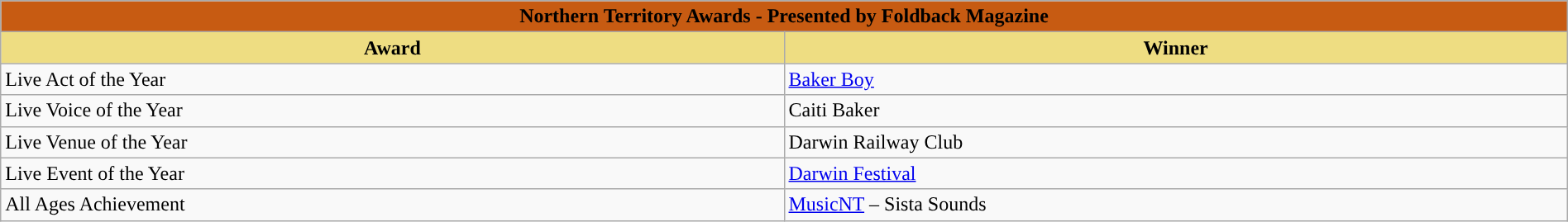<table class="wikitable" width=100%>
<tr>
<th colspan="2" ! style="width:15%;background:#C75B12">Northern Territory Awards - Presented by Foldback Magazine</th>
</tr>
<tr>
<th style="width:10%;background:#EEDD82;">Award</th>
<th style="width:10%;background:#EEDD82;">Winner</th>
</tr>
<tr>
<td>Live Act of the Year</td>
<td><a href='#'>Baker Boy</a></td>
</tr>
<tr>
<td>Live Voice of the Year</td>
<td>Caiti Baker</td>
</tr>
<tr>
<td>Live Venue of the Year</td>
<td>Darwin Railway Club</td>
</tr>
<tr>
<td>Live Event of the Year</td>
<td><a href='#'>Darwin Festival</a></td>
</tr>
<tr>
<td>All Ages Achievement</td>
<td><a href='#'>MusicNT</a> – Sista Sounds</td>
</tr>
</table>
